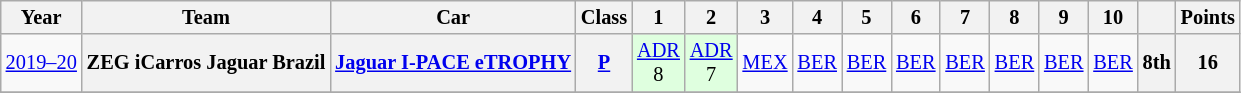<table class="wikitable" style="font-size: 85%; text-align:center;">
<tr valign="top">
<th valign=middle>Year</th>
<th valign=middle>Team</th>
<th valign=middle>Car</th>
<th valign=middle>Class</th>
<th style="width:26px;">1</th>
<th style="width:26px;">2</th>
<th style="width:26px;">3</th>
<th style="width:26px;">4</th>
<th style="width:26px;">5</th>
<th style="width:26px;">6</th>
<th style="width:26px;">7</th>
<th style="width:26px;">8</th>
<th style="width:26px;">9</th>
<th style="width:26px;">10</th>
<th></th>
<th valign="middle">Points</th>
</tr>
<tr>
<td nowrap><a href='#'>2019–20</a></td>
<th nowrap>ZEG iCarros Jaguar Brazil</th>
<th nowrap><a href='#'>Jaguar I-PACE eTROPHY</a></th>
<th nowrap><a href='#'><strong><span>P</span></strong></a></th>
<td style="background:#dfffdf;"><a href='#'>ADR</a><br>8</td>
<td style="background:#dfffdf;"><a href='#'>ADR</a><br>7</td>
<td><a href='#'>MEX</a></td>
<td><a href='#'>BER</a></td>
<td><a href='#'>BER</a></td>
<td><a href='#'>BER</a></td>
<td><a href='#'>BER</a></td>
<td><a href='#'>BER</a></td>
<td><a href='#'>BER</a></td>
<td><a href='#'>BER</a></td>
<th>8th</th>
<th>16</th>
</tr>
<tr>
</tr>
</table>
